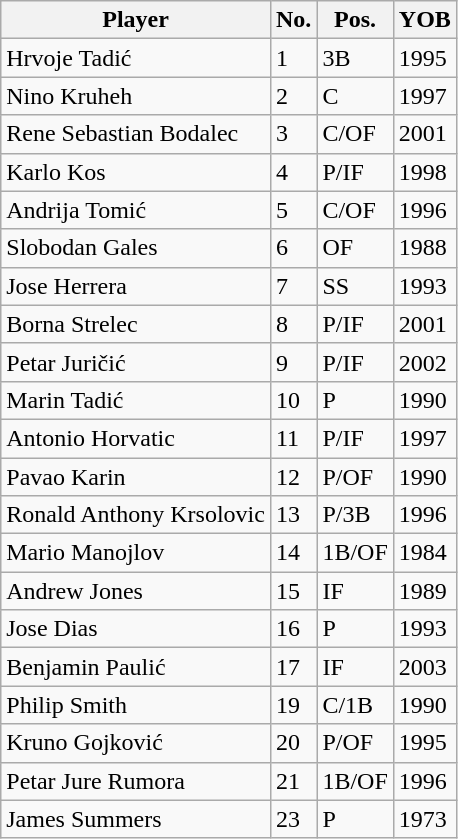<table class="wikitable sortable">
<tr>
<th>Player</th>
<th>No.</th>
<th>Pos.</th>
<th>YOB</th>
</tr>
<tr>
<td>Hrvoje Tadić</td>
<td>1</td>
<td>3B</td>
<td>1995</td>
</tr>
<tr>
<td>Nino Kruheh</td>
<td>2</td>
<td>C</td>
<td>1997</td>
</tr>
<tr>
<td>Rene Sebastian Bodalec</td>
<td>3</td>
<td>C/OF</td>
<td>2001</td>
</tr>
<tr>
<td>Karlo Kos</td>
<td>4</td>
<td>P/IF</td>
<td>1998</td>
</tr>
<tr>
<td>Andrija Tomić</td>
<td>5</td>
<td>C/OF</td>
<td>1996</td>
</tr>
<tr>
<td>Slobodan Gales</td>
<td>6</td>
<td>OF</td>
<td>1988</td>
</tr>
<tr>
<td>Jose Herrera</td>
<td>7</td>
<td>SS</td>
<td>1993</td>
</tr>
<tr>
<td>Borna Strelec</td>
<td>8</td>
<td>P/IF</td>
<td>2001</td>
</tr>
<tr>
<td>Petar Juričić</td>
<td>9</td>
<td>P/IF</td>
<td>2002</td>
</tr>
<tr>
<td>Marin Tadić</td>
<td>10</td>
<td>P</td>
<td>1990</td>
</tr>
<tr>
<td>Antonio Horvatic</td>
<td>11</td>
<td>P/IF</td>
<td>1997</td>
</tr>
<tr>
<td>Pavao Karin</td>
<td>12</td>
<td>P/OF</td>
<td>1990</td>
</tr>
<tr>
<td>Ronald Anthony Krsolovic</td>
<td>13</td>
<td>P/3B</td>
<td>1996</td>
</tr>
<tr>
<td>Mario Manojlov</td>
<td>14</td>
<td>1B/OF</td>
<td>1984</td>
</tr>
<tr>
<td>Andrew Jones</td>
<td>15</td>
<td>IF</td>
<td>1989</td>
</tr>
<tr>
<td>Jose Dias</td>
<td>16</td>
<td>P</td>
<td>1993</td>
</tr>
<tr>
<td>Benjamin Paulić</td>
<td>17</td>
<td>IF</td>
<td>2003</td>
</tr>
<tr>
<td>Philip Smith</td>
<td>19</td>
<td>C/1B</td>
<td>1990</td>
</tr>
<tr>
<td>Kruno Gojković</td>
<td>20</td>
<td>P/OF</td>
<td>1995</td>
</tr>
<tr>
<td>Petar Jure Rumora</td>
<td>21</td>
<td>1B/OF</td>
<td>1996</td>
</tr>
<tr>
<td>James Summers</td>
<td>23</td>
<td>P</td>
<td>1973</td>
</tr>
</table>
